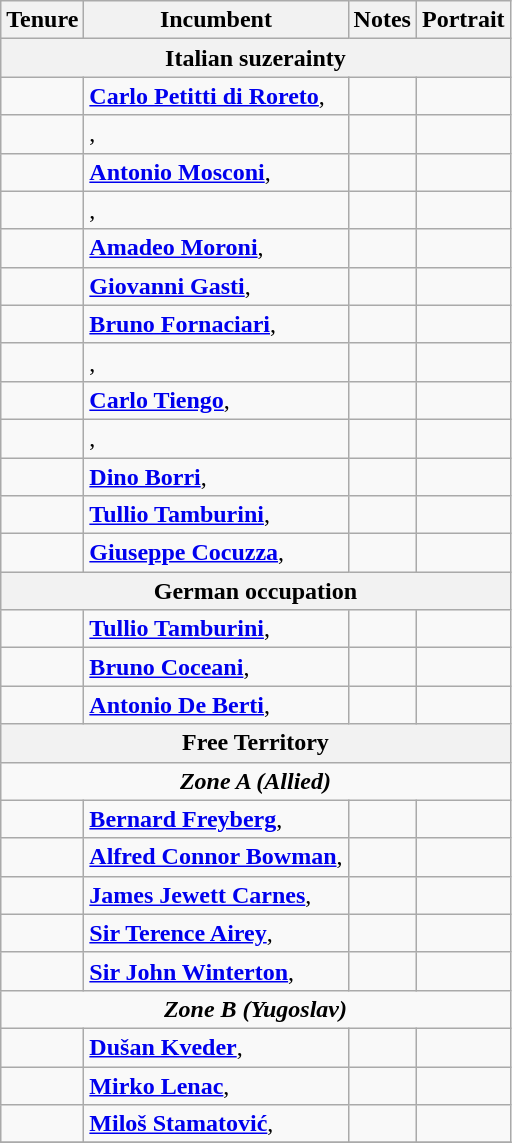<table class="wikitable">
<tr align=left>
<th>Tenure</th>
<th>Incumbent</th>
<th>Notes</th>
<th width=50px>Portrait</th>
</tr>
<tr valign=top align=center>
<th colspan="4">Italian suzerainty</th>
</tr>
<tr valign=top>
<td></td>
<td><strong><a href='#'>Carlo Petitti di Roreto</a></strong>, </td>
<td> </td>
<td></td>
</tr>
<tr valign=top>
<td></td>
<td><strong></strong>, </td>
<td> </td>
<td></td>
</tr>
<tr valign=top>
<td></td>
<td><strong><a href='#'>Antonio Mosconi</a></strong>, </td>
<td> </td>
<td></td>
</tr>
<tr valign=top>
<td></td>
<td><strong></strong>, </td>
<td> </td>
<td></td>
</tr>
<tr valign=top>
<td></td>
<td><strong><a href='#'>Amadeo Moroni</a></strong>, </td>
<td> </td>
<td></td>
</tr>
<tr valign=top>
<td></td>
<td><strong><a href='#'>Giovanni Gasti</a></strong>, </td>
<td> </td>
<td></td>
</tr>
<tr valign=top>
<td></td>
<td><strong><a href='#'>Bruno Fornaciari</a></strong>, </td>
<td> </td>
<td></td>
</tr>
<tr valign=top>
<td></td>
<td><strong></strong>, </td>
<td> </td>
<td></td>
</tr>
<tr valign=top>
<td></td>
<td><strong><a href='#'>Carlo Tiengo</a></strong>, </td>
<td> </td>
<td></td>
</tr>
<tr valign=top>
<td></td>
<td><strong></strong>, </td>
<td> </td>
<td></td>
</tr>
<tr valign=top>
<td></td>
<td><strong><a href='#'>Dino Borri</a></strong>, </td>
<td> </td>
<td></td>
</tr>
<tr valign=top>
<td></td>
<td><strong><a href='#'>Tullio Tamburini</a></strong>, </td>
<td></td>
<td></td>
</tr>
<tr valign=top>
<td></td>
<td><strong><a href='#'>Giuseppe Cocuzza</a></strong>, </td>
<td> </td>
<td></td>
</tr>
<tr valign=top align=center>
<th colspan="4">German occupation</th>
</tr>
<tr valign=top>
<td></td>
<td><strong><a href='#'>Tullio Tamburini</a></strong>, </td>
<td></td>
<td></td>
</tr>
<tr valign=top>
<td></td>
<td><strong><a href='#'>Bruno Coceani</a></strong>, </td>
<td></td>
<td></td>
</tr>
<tr valign=top>
<td></td>
<td><strong><a href='#'>Antonio De Berti</a></strong>, </td>
<td></td>
<td></td>
</tr>
<tr valign=top align=center>
<th colspan="4">Free Territory</th>
</tr>
<tr valign=top align=center>
<td colspan="4"><strong><em>Zone A (Allied)</em></strong></td>
</tr>
<tr valign=top>
<td></td>
<td><strong><a href='#'>Bernard Freyberg</a></strong>, </td>
<td></td>
<td></td>
</tr>
<tr valign=top>
<td></td>
<td><strong><a href='#'>Alfred Connor Bowman</a></strong>, </td>
<td></td>
<td></td>
</tr>
<tr valign=top>
<td></td>
<td><strong><a href='#'>James Jewett Carnes</a></strong>, </td>
<td></td>
<td></td>
</tr>
<tr valign=top>
<td></td>
<td><strong><a href='#'>Sir Terence Airey</a></strong>, </td>
<td></td>
<td><br></td>
</tr>
<tr valign=top>
<td></td>
<td><strong><a href='#'>Sir John Winterton</a></strong>, </td>
<td></td>
<td><br></td>
</tr>
<tr valign=top align=center>
<td colspan="4"><strong><em>Zone B (Yugoslav)</em></strong></td>
</tr>
<tr valign=top>
<td></td>
<td><strong><a href='#'>Dušan Kveder</a></strong>, </td>
<td> </td>
<td></td>
</tr>
<tr valign=top>
<td></td>
<td><strong><a href='#'>Mirko Lenac</a></strong>, </td>
<td> </td>
<td></td>
</tr>
<tr valign=top>
<td></td>
<td><strong><a href='#'>Miloš Stamatović</a></strong>, </td>
<td> </td>
<td></td>
</tr>
<tr valign=top>
</tr>
</table>
